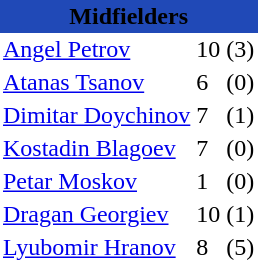<table class="toccolours" border="0" cellpadding="2" cellspacing="0" align="left" style="margin:0.5em;">
<tr>
<th colspan="4" align="center" bgcolor="#2049B7"><span>Midfielders</span></th>
</tr>
<tr>
<td> <a href='#'>Angel Petrov</a></td>
<td>10</td>
<td>(3)</td>
</tr>
<tr>
<td> <a href='#'>Atanas Tsanov</a></td>
<td>6</td>
<td>(0)</td>
</tr>
<tr>
<td> <a href='#'>Dimitar Doychinov</a></td>
<td>7</td>
<td>(1)</td>
</tr>
<tr>
<td> <a href='#'>Kostadin Blagoev</a></td>
<td>7</td>
<td>(0)</td>
</tr>
<tr>
<td> <a href='#'>Petar Moskov</a></td>
<td>1</td>
<td>(0)</td>
</tr>
<tr>
<td> <a href='#'>Dragan Georgiev</a></td>
<td>10</td>
<td>(1)</td>
</tr>
<tr>
<td> <a href='#'>Lyubomir Hranov</a></td>
<td>8</td>
<td>(5)</td>
</tr>
<tr>
</tr>
</table>
